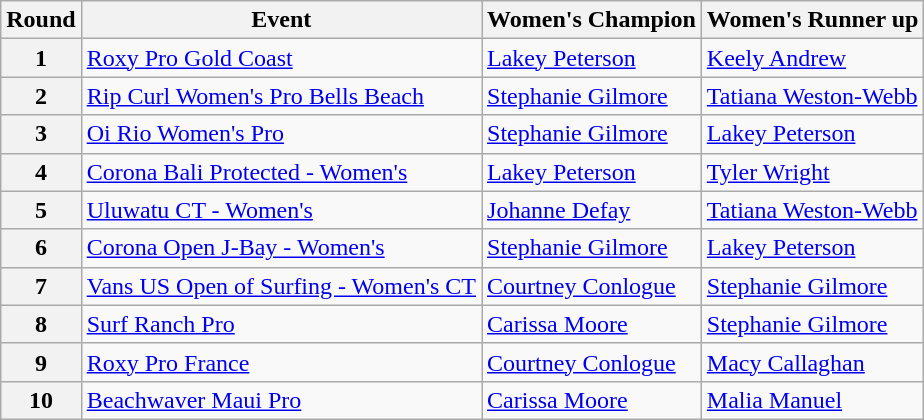<table class="wikitable">
<tr>
<th>Round</th>
<th>Event</th>
<th>Women's Champion</th>
<th>Women's Runner up</th>
</tr>
<tr>
<th>1</th>
<td> <a href='#'>Roxy Pro Gold Coast</a></td>
<td> <a href='#'>Lakey Peterson</a></td>
<td> <a href='#'>Keely Andrew</a></td>
</tr>
<tr>
<th>2</th>
<td> <a href='#'>Rip Curl Women's Pro Bells Beach</a></td>
<td> <a href='#'>Stephanie Gilmore</a></td>
<td> <a href='#'>Tatiana Weston-Webb</a></td>
</tr>
<tr>
<th>3</th>
<td> <a href='#'>Oi Rio Women's Pro</a></td>
<td> <a href='#'>Stephanie Gilmore</a></td>
<td> <a href='#'>Lakey Peterson</a></td>
</tr>
<tr>
<th>4</th>
<td> <a href='#'>Corona Bali Protected - Women's</a></td>
<td> <a href='#'>Lakey Peterson</a></td>
<td> <a href='#'>Tyler Wright</a></td>
</tr>
<tr>
<th>5</th>
<td> <a href='#'>Uluwatu CT - Women's</a></td>
<td> <a href='#'>Johanne Defay</a></td>
<td> <a href='#'>Tatiana Weston-Webb </a></td>
</tr>
<tr>
<th>6</th>
<td> <a href='#'>Corona Open J-Bay - Women's</a></td>
<td> <a href='#'>Stephanie Gilmore</a></td>
<td> <a href='#'>Lakey Peterson</a></td>
</tr>
<tr>
<th>7</th>
<td> <a href='#'>Vans US Open of Surfing - Women's CT</a></td>
<td> <a href='#'>Courtney Conlogue</a></td>
<td> <a href='#'>Stephanie Gilmore</a></td>
</tr>
<tr>
<th>8</th>
<td> <a href='#'>Surf Ranch Pro</a></td>
<td> <a href='#'>Carissa Moore</a></td>
<td> <a href='#'>Stephanie Gilmore</a></td>
</tr>
<tr>
<th>9</th>
<td> <a href='#'>Roxy Pro France</a></td>
<td> <a href='#'>Courtney Conlogue</a></td>
<td> <a href='#'>Macy Callaghan</a></td>
</tr>
<tr>
<th>10</th>
<td> <a href='#'>Beachwaver Maui Pro</a></td>
<td> <a href='#'>Carissa Moore</a></td>
<td> <a href='#'>Malia Manuel</a></td>
</tr>
</table>
